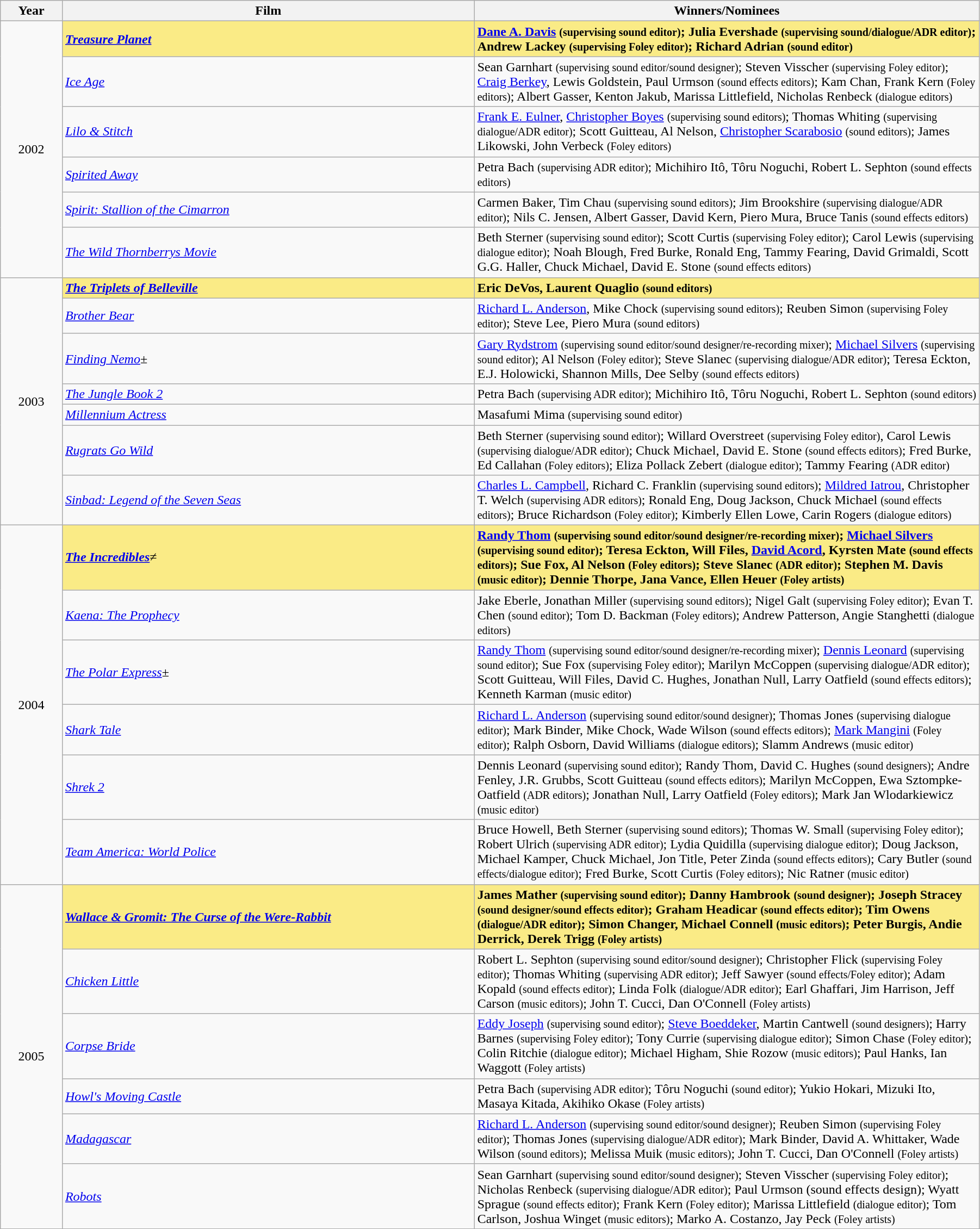<table class="wikitable" width="95%" cellpadding="5">
<tr>
<th width="6%">Year</th>
<th width="40%">Film</th>
<th width="49%">Winners/Nominees</th>
</tr>
<tr>
<td rowspan=6 style="text-align:center">2002<br></td>
<td style="background:#FAEB86;"><strong><em><a href='#'>Treasure Planet</a></em></strong></td>
<td style="background:#FAEB86;"><strong><a href='#'>Dane A. Davis</a> <small>(supervising sound editor)</small>; Julia Evershade <small>(supervising sound/dialogue/ADR editor)</small>; Andrew Lackey <small>(supervising Foley editor)</small>; Richard Adrian <small>(sound editor)</small></strong></td>
</tr>
<tr>
<td><em><a href='#'>Ice Age</a></em></td>
<td>Sean Garnhart <small>(supervising sound editor/sound designer)</small>; Steven Visscher <small>(supervising Foley editor)</small>; <a href='#'>Craig Berkey</a>, Lewis Goldstein, Paul Urmson <small>(sound effects editors)</small>; Kam Chan, Frank Kern <small>(Foley editors)</small>; Albert Gasser, Kenton Jakub, Marissa Littlefield, Nicholas Renbeck <small>(dialogue editors)</small></td>
</tr>
<tr>
<td><em><a href='#'>Lilo & Stitch</a></em></td>
<td><a href='#'>Frank E. Eulner</a>, <a href='#'>Christopher Boyes</a> <small>(supervising sound editors)</small>; Thomas Whiting <small>(supervising dialogue/ADR editor)</small>; Scott Guitteau, Al Nelson, <a href='#'>Christopher Scarabosio</a> <small>(sound editors)</small>; James Likowski, John Verbeck <small>(Foley editors)</small></td>
</tr>
<tr>
<td><em><a href='#'>Spirited Away</a></em></td>
<td>Petra Bach <small>(supervising ADR editor)</small>; Michihiro Itô, Tôru Noguchi, Robert L. Sephton <small>(sound effects editors)</small></td>
</tr>
<tr>
<td><em><a href='#'>Spirit: Stallion of the Cimarron</a></em></td>
<td>Carmen Baker, Tim Chau <small>(supervising sound editors)</small>; Jim Brookshire <small>(supervising dialogue/ADR editor)</small>; Nils C. Jensen, Albert Gasser, David Kern, Piero Mura, Bruce Tanis <small>(sound effects editors)</small></td>
</tr>
<tr>
<td><em><a href='#'>The Wild Thornberrys Movie</a></em></td>
<td>Beth Sterner <small>(supervising sound editor)</small>; Scott Curtis <small>(supervising Foley editor)</small>; Carol Lewis <small>(supervising dialogue editor)</small>; Noah Blough, Fred Burke, Ronald Eng, Tammy Fearing, David Grimaldi, Scott G.G. Haller, Chuck Michael, David E. Stone <small>(sound effects editors)</small></td>
</tr>
<tr>
<td rowspan=7 style="text-align:center">2003<br></td>
<td style="background:#FAEB86;"><strong><em><a href='#'>The Triplets of Belleville</a></em></strong></td>
<td style="background:#FAEB86;"><strong>Eric DeVos, Laurent Quaglio <small>(sound editors)</small></strong></td>
</tr>
<tr>
<td><em><a href='#'>Brother Bear</a></em></td>
<td><a href='#'>Richard L. Anderson</a>, Mike Chock <small>(supervising sound editors)</small>; Reuben Simon <small>(supervising Foley editor)</small>; Steve Lee, Piero Mura <small>(sound editors)</small></td>
</tr>
<tr>
<td><em><a href='#'>Finding Nemo</a></em>±</td>
<td><a href='#'>Gary Rydstrom</a> <small>(supervising sound editor/sound designer/re-recording mixer)</small>; <a href='#'>Michael Silvers</a> <small>(supervising sound editor)</small>; Al Nelson <small>(Foley editor)</small>; Steve Slanec <small>(supervising dialogue/ADR editor)</small>; Teresa Eckton, E.J. Holowicki, Shannon Mills, Dee Selby <small>(sound effects editors)</small></td>
</tr>
<tr>
<td><em><a href='#'>The Jungle Book 2</a></em></td>
<td>Petra Bach <small>(supervising ADR editor)</small>; Michihiro Itô, Tôru Noguchi, Robert L. Sephton <small>(sound editors)</small></td>
</tr>
<tr>
<td><em><a href='#'>Millennium Actress</a></em></td>
<td>Masafumi Mima <small>(supervising sound editor)</small></td>
</tr>
<tr>
<td><em><a href='#'>Rugrats Go Wild</a></em></td>
<td>Beth Sterner <small>(supervising sound editor)</small>; Willard Overstreet <small>(supervising Foley editor)</small>, Carol Lewis <small>(supervising dialogue/ADR editor)</small>; Chuck Michael, David E. Stone <small>(sound effects editors)</small>; Fred Burke, Ed Callahan <small>(Foley editors)</small>; Eliza Pollack Zebert <small>(dialogue editor)</small>; Tammy Fearing <small>(ADR editor)</small></td>
</tr>
<tr>
<td><em><a href='#'>Sinbad: Legend of the Seven Seas</a></em></td>
<td><a href='#'>Charles L. Campbell</a>, Richard C. Franklin <small>(supervising sound editors)</small>; <a href='#'>Mildred Iatrou</a>, Christopher T. Welch <small>(supervising ADR editors)</small>; Ronald Eng, Doug Jackson, Chuck Michael <small>(sound effects editors)</small>; Bruce Richardson <small>(Foley editor)</small>; Kimberly Ellen Lowe, Carin Rogers <small>(dialogue editors)</small></td>
</tr>
<tr>
<td rowspan=6 style="text-align:center">2004<br></td>
<td style="background:#FAEB86;"><strong><em><a href='#'>The Incredibles</a></em></strong>≠</td>
<td style="background:#FAEB86;"><strong><a href='#'>Randy Thom</a> <small>(supervising sound editor/sound designer/re-recording mixer)</small>; <a href='#'>Michael Silvers</a> <small>(supervising sound editor)</small>; Teresa Eckton, Will Files, <a href='#'>David Acord</a>, Kyrsten Mate <small>(sound effects editors)</small>; Sue Fox, Al Nelson <small>(Foley editors)</small>; Steve Slanec <small>(ADR editor)</small>; Stephen M. Davis <small>(music editor)</small>; Dennie Thorpe, Jana Vance, Ellen Heuer <small>(Foley artists)</small></strong></td>
</tr>
<tr>
<td><em><a href='#'>Kaena: The Prophecy</a></em></td>
<td>Jake Eberle, Jonathan Miller <small>(supervising sound editors)</small>; Nigel Galt <small>(supervising Foley editor)</small>; Evan T. Chen <small>(sound editor)</small>; Tom D. Backman <small>(Foley editors)</small>; Andrew Patterson, Angie Stanghetti <small>(dialogue editors)</small></td>
</tr>
<tr>
<td><em><a href='#'>The Polar Express</a></em>±</td>
<td><a href='#'>Randy Thom</a> <small>(supervising sound editor/sound designer/re-recording mixer)</small>; <a href='#'>Dennis Leonard</a> <small>(supervising sound editor)</small>; Sue Fox <small>(supervising Foley editor)</small>; Marilyn McCoppen <small>(supervising dialogue/ADR editor)</small>; Scott Guitteau, Will Files, David C. Hughes, Jonathan Null, Larry Oatfield <small>(sound effects editors)</small>; Kenneth Karman <small>(music editor)</small></td>
</tr>
<tr>
<td><em><a href='#'>Shark Tale</a></em></td>
<td><a href='#'>Richard L. Anderson</a> <small>(supervising sound editor/sound designer)</small>; Thomas Jones <small>(supervising dialogue editor)</small>; Mark Binder, Mike Chock, Wade Wilson <small>(sound effects editors)</small>; <a href='#'>Mark Mangini</a> <small>(Foley editor)</small>; Ralph Osborn, David Williams <small>(dialogue editors)</small>; Slamm Andrews <small>(music editor)</small></td>
</tr>
<tr>
<td><em><a href='#'>Shrek 2</a></em></td>
<td>Dennis Leonard <small>(supervising sound editor)</small>; Randy Thom, David C. Hughes <small> (sound designers)</small>; Andre Fenley, J.R. Grubbs, Scott Guitteau <small>(sound effects editors)</small>; Marilyn McCoppen, Ewa Sztompke-Oatfield <small>(ADR editors)</small>; Jonathan Null, Larry Oatfield <small>(Foley editors)</small>; Mark Jan Wlodarkiewicz <small>(music editor)</small></td>
</tr>
<tr>
<td><em><a href='#'>Team America: World Police</a></em></td>
<td>Bruce Howell, Beth Sterner <small>(supervising sound editors)</small>; Thomas W. Small <small>(supervising Foley editor)</small>; Robert Ulrich <small>(supervising ADR editor)</small>; Lydia Quidilla <small>(supervising dialogue editor)</small>; Doug Jackson, Michael Kamper, Chuck Michael, Jon Title, Peter Zinda <small>(sound effects editors)</small>; Cary Butler <small>(sound effects/dialogue editor)</small>; Fred Burke, Scott Curtis <small>(Foley editors)</small>; Nic Ratner <small>(music editor)</small></td>
</tr>
<tr>
<td rowspan=6 style="text-align:center">2005<br></td>
<td style="background:#FAEB86;"><strong><em><a href='#'>Wallace & Gromit: The Curse of the Were-Rabbit</a></em></strong></td>
<td style="background:#FAEB86;"><strong>James Mather <small>(supervising sound editor)</small>; Danny Hambrook <small>(sound designer)</small>; Joseph Stracey <small>(sound designer/sound effects editor)</small>; Graham Headicar <small>(sound effects editor)</small>; Tim Owens <small>(dialogue/ADR editor)</small>; Simon Changer, Michael Connell <small>(music editors)</small>; Peter Burgis, Andie Derrick, Derek Trigg <small>(Foley artists)</small></strong></td>
</tr>
<tr>
<td><em><a href='#'>Chicken Little</a></em></td>
<td>Robert L. Sephton <small>(supervising sound editor/sound designer)</small>; Christopher Flick <small>(supervising Foley editor)</small>; Thomas Whiting <small>(supervising ADR editor)</small>; Jeff Sawyer <small>(sound effects/Foley editor)</small>; Adam Kopald <small>(sound effects editor)</small>; Linda Folk <small>(dialogue/ADR editor)</small>; Earl Ghaffari, Jim Harrison, Jeff Carson <small>(music editors)</small>; John T. Cucci, Dan O'Connell <small>(Foley artists)</small></td>
</tr>
<tr>
<td><em><a href='#'>Corpse Bride</a></em></td>
<td><a href='#'>Eddy Joseph</a> <small>(supervising sound editor)</small>; <a href='#'>Steve Boeddeker</a>, Martin Cantwell <small>(sound designers)</small>; Harry Barnes <small>(supervising Foley editor)</small>; Tony Currie <small>(supervising dialogue editor)</small>; Simon Chase <small>(Foley editor)</small>; Colin Ritchie <small>(dialogue editor)</small>; Michael Higham, Shie Rozow <small>(music editors)</small>; Paul Hanks, Ian Waggott <small>(Foley artists)</small></td>
</tr>
<tr>
<td><em><a href='#'>Howl's Moving Castle</a></em></td>
<td>Petra Bach <small>(supervising ADR editor)</small>; Tôru Noguchi <small>(sound editor)</small>; Yukio Hokari, Mizuki Ito, Masaya Kitada, Akihiko Okase <small>(Foley artists)</small></td>
</tr>
<tr>
<td><em><a href='#'>Madagascar</a></em></td>
<td><a href='#'>Richard L. Anderson</a> <small>(supervising sound editor/sound designer)</small>; Reuben Simon <small>(supervising Foley editor)</small>; Thomas Jones <small>(supervising dialogue/ADR editor)</small>; Mark Binder, David A. Whittaker, Wade Wilson <small>(sound editors)</small>; Melissa Muik <small>(music editors)</small>; John T. Cucci, Dan O'Connell <small>(Foley artists)</small></td>
</tr>
<tr>
<td><em><a href='#'>Robots</a></em></td>
<td>Sean Garnhart <small>(supervising sound editor/sound designer)</small>; Steven Visscher <small>(supervising Foley editor)</small>; Nicholas Renbeck <small>(supervising dialogue/ADR editor)</small>; Paul Urmson (sound effects design); Wyatt Sprague <small>(sound effects editor)</small>; Frank Kern <small>(Foley editor)</small>; Marissa Littlefield <small>(dialogue editor)</small>; Tom Carlson, Joshua Winget <small>(music editors)</small>; Marko A. Costanzo, Jay Peck <small>(Foley artists)</small></td>
</tr>
<tr>
</tr>
</table>
